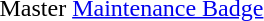<table>
<tr>
<td></td>
<td>Master <a href='#'>Maintenance Badge</a></td>
</tr>
<tr>
</tr>
</table>
